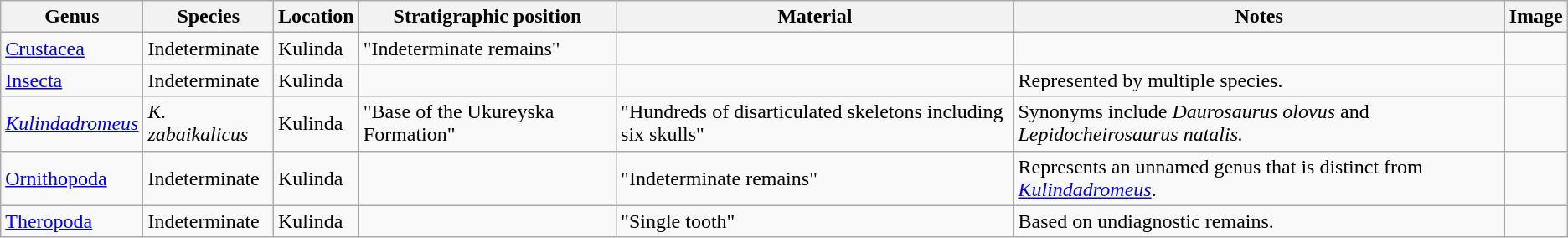<table class="wikitable">
<tr>
<th>Genus</th>
<th>Species</th>
<th>Location</th>
<th>Stratigraphic position</th>
<th>Material</th>
<th>Notes</th>
<th>Image</th>
</tr>
<tr>
<td><a href='#'>Crustacea</a></td>
<td>Indeterminate</td>
<td>Kulinda</td>
<td>"Indeterminate remains"</td>
<td></td>
<td></td>
</tr>
<tr>
<td><a href='#'>Insecta</a></td>
<td>Indeterminate</td>
<td>Kulinda</td>
<td></td>
<td></td>
<td>Represented by multiple species.</td>
<td></td>
</tr>
<tr>
<td><em><a href='#'>Kulindadromeus</a></em></td>
<td><em>K. zabaikalicus</em></td>
<td>Kulinda<em></em></td>
<td>"Base of the Ukureyska Formation"<em></em></td>
<td>"Hundreds of disarticulated skeletons including six skulls"<em></em></td>
<td>Synonyms include <em>Daurosaurus olovus</em> and <em>Lepidocheirosaurus natalis.</em></td>
<td></td>
</tr>
<tr>
<td><a href='#'>Ornithopoda</a></td>
<td>Indeterminate</td>
<td>Kulinda</td>
<td></td>
<td>"Indeterminate remains"</td>
<td>Represents an unnamed genus that is distinct from <em><a href='#'>Kulindadromeus</a></em>.</td>
<td></td>
</tr>
<tr>
<td><a href='#'>Theropoda</a></td>
<td>Indeterminate</td>
<td>Kulinda</td>
<td></td>
<td>"Single tooth"</td>
<td>Based on undiagnostic remains.</td>
<td></td>
</tr>
</table>
